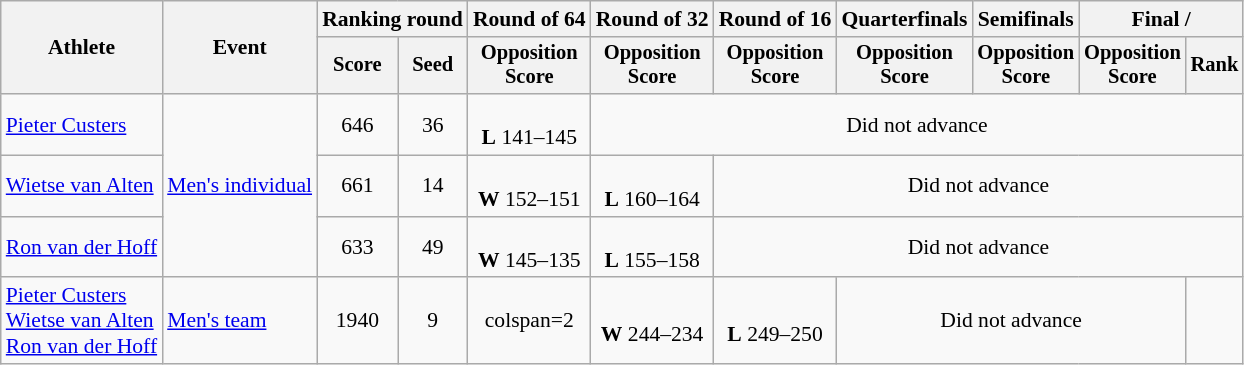<table class="wikitable" style="font-size:90%">
<tr>
<th rowspan="2">Athlete</th>
<th rowspan="2">Event</th>
<th colspan="2">Ranking round</th>
<th>Round of 64</th>
<th>Round of 32</th>
<th>Round of 16</th>
<th>Quarterfinals</th>
<th>Semifinals</th>
<th colspan="2">Final / </th>
</tr>
<tr style="font-size:95%">
<th>Score</th>
<th>Seed</th>
<th>Opposition<br>Score</th>
<th>Opposition<br>Score</th>
<th>Opposition<br>Score</th>
<th>Opposition<br>Score</th>
<th>Opposition<br>Score</th>
<th>Opposition<br>Score</th>
<th>Rank</th>
</tr>
<tr align=center>
<td align=left><a href='#'>Pieter Custers</a></td>
<td align=left rowspan=3><a href='#'>Men's individual</a></td>
<td>646</td>
<td>36</td>
<td><br><strong>L</strong> 141–145</td>
<td colspan=6>Did not advance</td>
</tr>
<tr align=center>
<td align=left><a href='#'>Wietse van Alten</a></td>
<td>661</td>
<td>14</td>
<td><br><strong>W</strong> 152–151</td>
<td><br><strong>L</strong> 160–164</td>
<td colspan=5>Did not advance</td>
</tr>
<tr align=center>
<td align=left><a href='#'>Ron van der Hoff</a></td>
<td>633</td>
<td>49</td>
<td><br><strong>W</strong> 145–135</td>
<td><br><strong>L</strong> 155–158</td>
<td colspan=5>Did not advance</td>
</tr>
<tr align=center>
<td align=left><a href='#'>Pieter Custers</a><br><a href='#'>Wietse van Alten</a><br><a href='#'>Ron van der Hoff</a></td>
<td align=left><a href='#'>Men's team</a></td>
<td>1940</td>
<td>9</td>
<td>colspan=2 </td>
<td><br><strong>W</strong> 244–234</td>
<td><br><strong>L</strong> 249–250</td>
<td colspan=3>Did not advance</td>
</tr>
</table>
